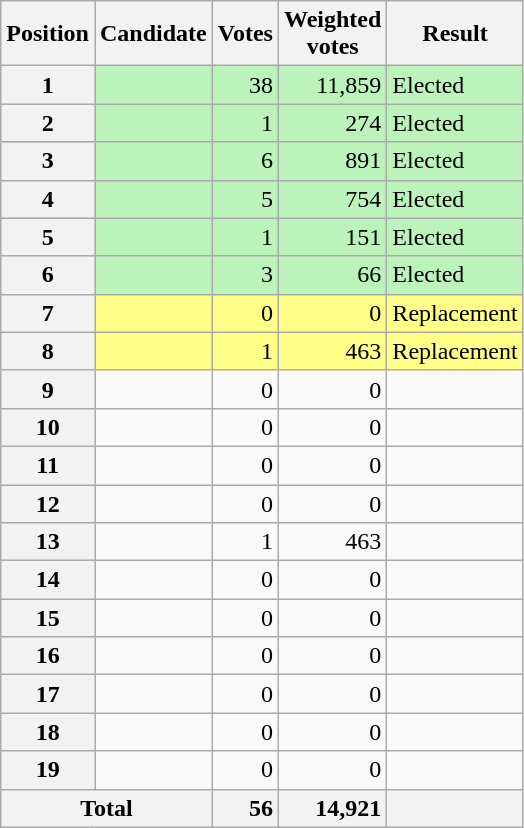<table class="wikitable sortable">
<tr>
<th scope="col">Position</th>
<th scope="col">Candidate</th>
<th scope="col">Votes</th>
<th scope="col">Weighted<br>votes</th>
<th scope="col">Result</th>
</tr>
<tr bgcolor=bbf3bb>
<th scope="row">1</th>
<td></td>
<td style="text-align:right">38</td>
<td style="text-align:right">11,859</td>
<td>Elected</td>
</tr>
<tr bgcolor=bbf3bb>
<th scope="row">2</th>
<td></td>
<td style="text-align:right">1</td>
<td style="text-align:right">274</td>
<td>Elected</td>
</tr>
<tr bgcolor=bbf3bb>
<th scope="row">3</th>
<td></td>
<td style="text-align:right">6</td>
<td style="text-align:right">891</td>
<td>Elected</td>
</tr>
<tr bgcolor=bbf3bb>
<th scope="row">4</th>
<td></td>
<td style="text-align:right">5</td>
<td style="text-align:right">754</td>
<td>Elected</td>
</tr>
<tr bgcolor=bbf3bb>
<th scope="row">5</th>
<td></td>
<td style="text-align:right">1</td>
<td style="text-align:right">151</td>
<td>Elected</td>
</tr>
<tr bgcolor=bbf3bb>
<th scope="row">6</th>
<td></td>
<td style="text-align:right">3</td>
<td style="text-align:right">66</td>
<td>Elected</td>
</tr>
<tr bgcolor=#FF8>
<th scope="row">7</th>
<td></td>
<td style="text-align:right">0</td>
<td style="text-align:right">0</td>
<td>Replacement</td>
</tr>
<tr bgcolor=#FF8>
<th scope="row">8</th>
<td></td>
<td style="text-align:right">1</td>
<td style="text-align:right">463</td>
<td>Replacement</td>
</tr>
<tr>
<th scope="row">9</th>
<td></td>
<td style="text-align:right">0</td>
<td style="text-align:right">0</td>
<td></td>
</tr>
<tr>
<th scope="row">10</th>
<td></td>
<td style="text-align:right">0</td>
<td style="text-align:right">0</td>
<td></td>
</tr>
<tr>
<th scope="row">11</th>
<td></td>
<td style="text-align:right">0</td>
<td style="text-align:right">0</td>
<td></td>
</tr>
<tr>
<th scope="row">12</th>
<td></td>
<td style="text-align:right">0</td>
<td style="text-align:right">0</td>
<td></td>
</tr>
<tr>
<th scope="row">13</th>
<td></td>
<td style="text-align:right">1</td>
<td style="text-align:right">463</td>
<td></td>
</tr>
<tr>
<th scope="row">14</th>
<td></td>
<td style="text-align:right">0</td>
<td style="text-align:right">0</td>
<td></td>
</tr>
<tr>
<th scope="row">15</th>
<td></td>
<td style="text-align:right">0</td>
<td style="text-align:right">0</td>
<td></td>
</tr>
<tr>
<th scope="row">16</th>
<td></td>
<td style="text-align:right">0</td>
<td style="text-align:right">0</td>
<td></td>
</tr>
<tr>
<th scope="row">17</th>
<td></td>
<td style="text-align:right">0</td>
<td style="text-align:right">0</td>
<td></td>
</tr>
<tr>
<th scope="row">18</th>
<td></td>
<td style="text-align:right">0</td>
<td style="text-align:right">0</td>
<td></td>
</tr>
<tr>
<th scope="row">19</th>
<td></td>
<td style="text-align:right">0</td>
<td style="text-align:right">0</td>
<td></td>
</tr>
<tr class="sortbottom">
<th scope="row" colspan="2">Total</th>
<th style="text-align:right">56</th>
<th style="text-align:right">14,921</th>
<th></th>
</tr>
</table>
